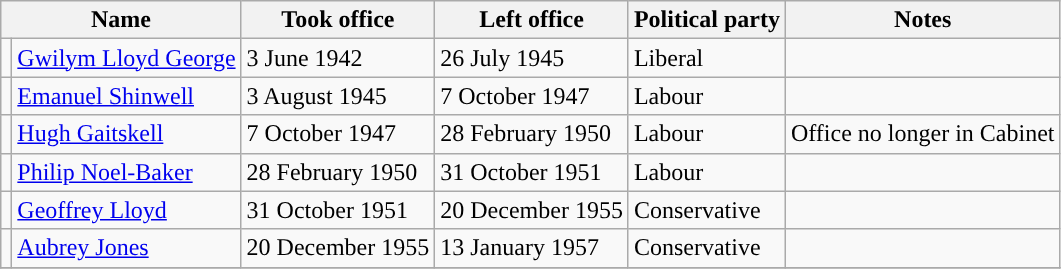<table class="wikitable">
<tr>
<th colspan=2>Name</th>
<th>Took office</th>
<th>Left office</th>
<th>Political party</th>
<th>Notes</th>
</tr>
<tr>
<td style="background-color: "></td>
<td><a href='#'>Gwilym Lloyd George</a></td>
<td>3 June 1942</td>
<td>26 July 1945</td>
<td>Liberal</td>
<td></td>
</tr>
<tr>
<td style="background-color: "></td>
<td><a href='#'>Emanuel Shinwell</a></td>
<td>3 August 1945</td>
<td>7 October 1947</td>
<td>Labour</td>
<td></td>
</tr>
<tr>
<td style="background-color: "></td>
<td><a href='#'>Hugh Gaitskell</a></td>
<td>7 October 1947</td>
<td>28 February 1950</td>
<td>Labour</td>
<td>Office no longer in Cabinet</td>
</tr>
<tr>
<td style="background-color: "></td>
<td><a href='#'>Philip Noel-Baker</a></td>
<td>28 February 1950</td>
<td>31 October 1951</td>
<td>Labour</td>
<td></td>
</tr>
<tr>
<td style="background-color: "></td>
<td><a href='#'>Geoffrey Lloyd</a></td>
<td>31 October 1951</td>
<td>20 December 1955</td>
<td>Conservative</td>
<td></td>
</tr>
<tr>
<td style="background-color: "></td>
<td><a href='#'>Aubrey Jones</a></td>
<td>20 December 1955</td>
<td>13 January 1957</td>
<td>Conservative</td>
<td></td>
</tr>
<tr>
</tr>
</table>
